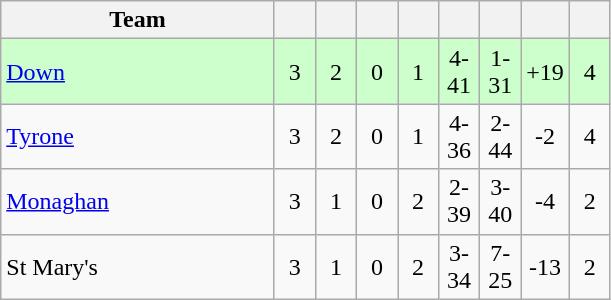<table class="wikitable" style="text-align:center">
<tr>
<th width="175">Team</th>
<th width="20"></th>
<th width="20"></th>
<th width="20"></th>
<th width="20"></th>
<th width="20"></th>
<th width="20"></th>
<th width="20"></th>
<th width="20"></th>
</tr>
<tr bgcolor="#CCFFCC">
<td align=left><a href='#'>Down</a></td>
<td>3</td>
<td>2</td>
<td>0</td>
<td>1</td>
<td 0>4-41</td>
<td>1-31</td>
<td>+19</td>
<td>4</td>
</tr>
<tr>
<td align=left><a href='#'>Tyrone</a></td>
<td>3</td>
<td>2</td>
<td>0</td>
<td>1</td>
<td 0>4-36</td>
<td>2-44</td>
<td>-2</td>
<td>4</td>
</tr>
<tr>
<td align=left><a href='#'>Monaghan</a></td>
<td>3</td>
<td>1</td>
<td>0</td>
<td>2</td>
<td 0>2-39</td>
<td>3-40</td>
<td>-4</td>
<td>2</td>
</tr>
<tr>
<td align=left>St Mary's</td>
<td>3</td>
<td>1</td>
<td>0</td>
<td>2</td>
<td 0>3-34</td>
<td>7-25</td>
<td>-13</td>
<td>2</td>
</tr>
</table>
